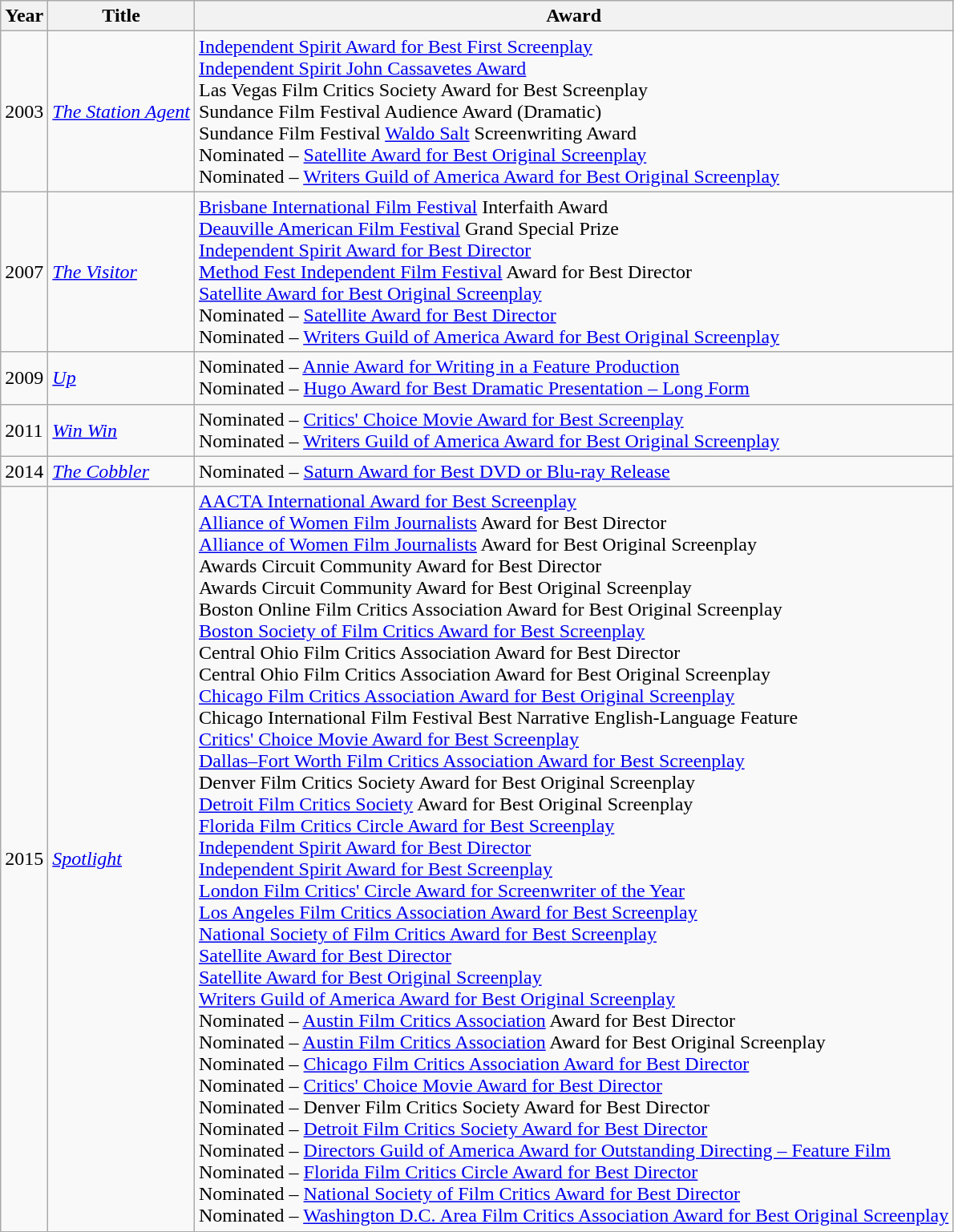<table class="wikitable">
<tr>
<th>Year</th>
<th>Title</th>
<th>Award</th>
</tr>
<tr>
<td>2003</td>
<td><em><a href='#'>The Station Agent</a></em></td>
<td><a href='#'>Independent Spirit Award for Best First Screenplay</a><br><a href='#'>Independent Spirit John Cassavetes Award</a><br>Las Vegas Film Critics Society Award for Best Screenplay<br>Sundance Film Festival Audience Award (Dramatic)<br>Sundance Film Festival <a href='#'>Waldo Salt</a> Screenwriting Award<br>Nominated – <a href='#'>Satellite Award for Best Original Screenplay</a><br>Nominated – <a href='#'>Writers Guild of America Award for Best Original Screenplay</a><br></td>
</tr>
<tr>
<td>2007</td>
<td><em><a href='#'>The Visitor</a></em></td>
<td><a href='#'>Brisbane International Film Festival</a> Interfaith Award<br><a href='#'>Deauville American Film Festival</a> Grand Special Prize<br><a href='#'>Independent Spirit Award for Best Director</a><br><a href='#'>Method Fest Independent Film Festival</a> Award for Best Director<br><a href='#'>Satellite Award for Best Original Screenplay</a><br>Nominated – <a href='#'>Satellite Award for Best Director</a><br>Nominated – <a href='#'>Writers Guild of America Award for Best Original Screenplay</a><br></td>
</tr>
<tr>
<td>2009</td>
<td><em><a href='#'>Up</a></em></td>
<td>Nominated – <a href='#'>Annie Award for Writing in a Feature Production</a><br>Nominated – <a href='#'>Hugo Award for Best Dramatic Presentation – Long Form</a></td>
</tr>
<tr>
<td>2011</td>
<td><em><a href='#'>Win Win</a></em></td>
<td>Nominated – <a href='#'>Critics' Choice Movie Award for Best Screenplay</a><br>Nominated – <a href='#'>Writers Guild of America Award for Best Original Screenplay</a></td>
</tr>
<tr>
<td>2014</td>
<td><em><a href='#'>The Cobbler</a></em></td>
<td>Nominated – <a href='#'>Saturn Award for Best DVD or Blu-ray Release</a></td>
</tr>
<tr>
<td>2015</td>
<td><em><a href='#'>Spotlight</a></em></td>
<td><a href='#'>AACTA International Award for Best Screenplay</a><br><a href='#'>Alliance of Women Film Journalists</a> Award for Best Director<br><a href='#'>Alliance of Women Film Journalists</a> Award for Best Original Screenplay<br>Awards Circuit Community Award for Best Director<br>Awards Circuit Community Award for Best Original Screenplay<br>Boston Online Film Critics Association Award for Best Original Screenplay<br><a href='#'>Boston Society of Film Critics Award for Best Screenplay</a><br>Central Ohio Film Critics Association Award for Best Director<br>Central Ohio Film Critics Association Award for Best Original Screenplay<br><a href='#'>Chicago Film Critics Association Award for Best Original Screenplay</a><br>Chicago International Film Festival Best Narrative English-Language Feature<br><a href='#'>Critics' Choice Movie Award for Best Screenplay</a><br><a href='#'>Dallas–Fort Worth Film Critics Association Award for Best Screenplay</a><br>Denver Film Critics Society Award for Best Original Screenplay<br><a href='#'>Detroit Film Critics Society</a> Award for Best Original Screenplay<br><a href='#'>Florida Film Critics Circle Award for Best Screenplay</a><br><a href='#'>Independent Spirit Award for Best Director</a><br><a href='#'>Independent Spirit Award for Best Screenplay</a><br><a href='#'>London Film Critics' Circle Award for Screenwriter of the Year</a><br><a href='#'>Los Angeles Film Critics Association Award for Best Screenplay</a><br><a href='#'>National Society of Film Critics Award for Best Screenplay</a><br><a href='#'>Satellite Award for Best Director</a><br><a href='#'>Satellite Award for Best Original Screenplay</a><br><a href='#'>Writers Guild of America Award for Best Original Screenplay</a><br>Nominated – <a href='#'>Austin Film Critics Association</a> Award for Best Director<br>Nominated – <a href='#'>Austin Film Critics Association</a> Award for Best Original Screenplay<br>Nominated – <a href='#'>Chicago Film Critics Association Award for Best Director</a><br>Nominated – <a href='#'>Critics' Choice Movie Award for Best Director</a><br>Nominated – Denver Film Critics Society Award for Best Director<br>Nominated – <a href='#'>Detroit Film Critics Society Award for Best Director</a><br>Nominated – <a href='#'>Directors Guild of America Award for Outstanding Directing – Feature Film</a><br>Nominated – <a href='#'>Florida Film Critics Circle Award for Best Director</a><br>Nominated – <a href='#'>National Society of Film Critics Award for Best Director</a><br>Nominated – <a href='#'>Washington D.C. Area Film Critics Association Award for Best Original Screenplay</a></td>
</tr>
<tr>
</tr>
</table>
